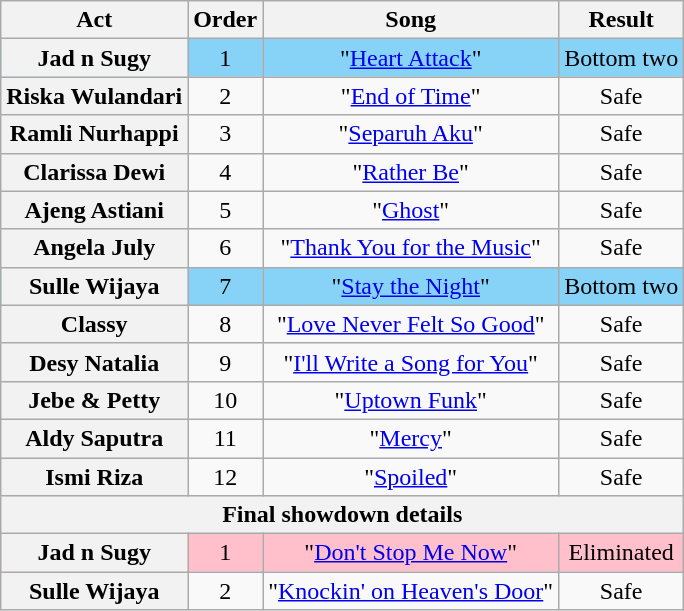<table class="wikitable plainrowheaders" style="text-align:center;">
<tr>
<th scope="col">Act</th>
<th scope="col">Order</th>
<th scope="col">Song</th>
<th scope="col">Result</th>
</tr>
<tr style="background:#87D3F8;">
<th scope="row">Jad n Sugy</th>
<td>1</td>
<td>"<a href='#'>Heart Attack</a>"</td>
<td>Bottom two</td>
</tr>
<tr>
<th scope="row">Riska Wulandari</th>
<td>2</td>
<td>"<a href='#'>End of Time</a>"</td>
<td>Safe</td>
</tr>
<tr>
<th scope="row">Ramli Nurhappi</th>
<td>3</td>
<td>"<a href='#'>Separuh Aku</a>"</td>
<td>Safe</td>
</tr>
<tr>
<th scope="row">Clarissa Dewi</th>
<td>4</td>
<td>"<a href='#'>Rather Be</a>"</td>
<td>Safe</td>
</tr>
<tr>
<th scope="row">Ajeng Astiani</th>
<td>5</td>
<td>"<a href='#'>Ghost</a>"</td>
<td>Safe</td>
</tr>
<tr>
<th scope="row">Angela July</th>
<td>6</td>
<td>"<a href='#'>Thank You for the Music</a>"</td>
<td>Safe</td>
</tr>
<tr style="background:#87D3F8;">
<th scope="row">Sulle Wijaya</th>
<td>7</td>
<td>"<a href='#'>Stay the Night</a>"</td>
<td>Bottom two</td>
</tr>
<tr>
<th scope="row">Classy</th>
<td>8</td>
<td>"<a href='#'>Love Never Felt So Good</a>"</td>
<td>Safe</td>
</tr>
<tr>
<th scope="row">Desy Natalia</th>
<td>9</td>
<td>"<a href='#'>I'll Write a Song for You</a>"</td>
<td>Safe</td>
</tr>
<tr>
<th scope="row">Jebe & Petty</th>
<td>10</td>
<td>"<a href='#'>Uptown Funk</a>"</td>
<td>Safe</td>
</tr>
<tr>
<th scope="row">Aldy Saputra</th>
<td>11</td>
<td>"<a href='#'>Mercy</a>"</td>
<td>Safe</td>
</tr>
<tr>
<th scope="row">Ismi Riza</th>
<td>12</td>
<td>"<a href='#'>Spoiled</a>"</td>
<td>Safe</td>
</tr>
<tr>
<th colspan="4">Final showdown details</th>
</tr>
<tr style="background:pink;">
<th scope="row">Jad n Sugy</th>
<td>1</td>
<td>"<a href='#'>Don't Stop Me Now</a>"</td>
<td>Eliminated</td>
</tr>
<tr>
<th scope="row">Sulle Wijaya</th>
<td>2</td>
<td>"<a href='#'>Knockin' on Heaven's Door</a>"</td>
<td>Safe</td>
</tr>
</table>
